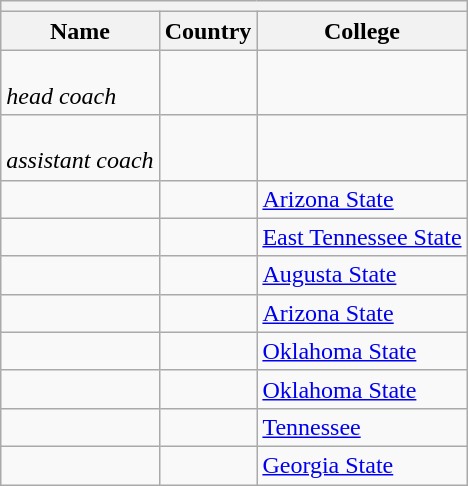<table class="wikitable sortable">
<tr>
<th colspan=3></th>
</tr>
<tr>
<th>Name</th>
<th>Country</th>
<th>College</th>
</tr>
<tr>
<td><br><em>head coach</em></td>
<td></td>
<td></td>
</tr>
<tr>
<td><br><em>assistant coach</em></td>
<td></td>
<td></td>
</tr>
<tr>
<td></td>
<td></td>
<td><a href='#'>Arizona State</a></td>
</tr>
<tr>
<td></td>
<td></td>
<td><a href='#'>East Tennessee State</a></td>
</tr>
<tr>
<td></td>
<td></td>
<td><a href='#'>Augusta State</a></td>
</tr>
<tr>
<td></td>
<td></td>
<td><a href='#'>Arizona State</a></td>
</tr>
<tr>
<td></td>
<td></td>
<td><a href='#'>Oklahoma State</a></td>
</tr>
<tr>
<td></td>
<td></td>
<td><a href='#'>Oklahoma State</a></td>
</tr>
<tr>
<td></td>
<td></td>
<td><a href='#'>Tennessee</a></td>
</tr>
<tr>
<td></td>
<td></td>
<td><a href='#'>Georgia State</a></td>
</tr>
</table>
